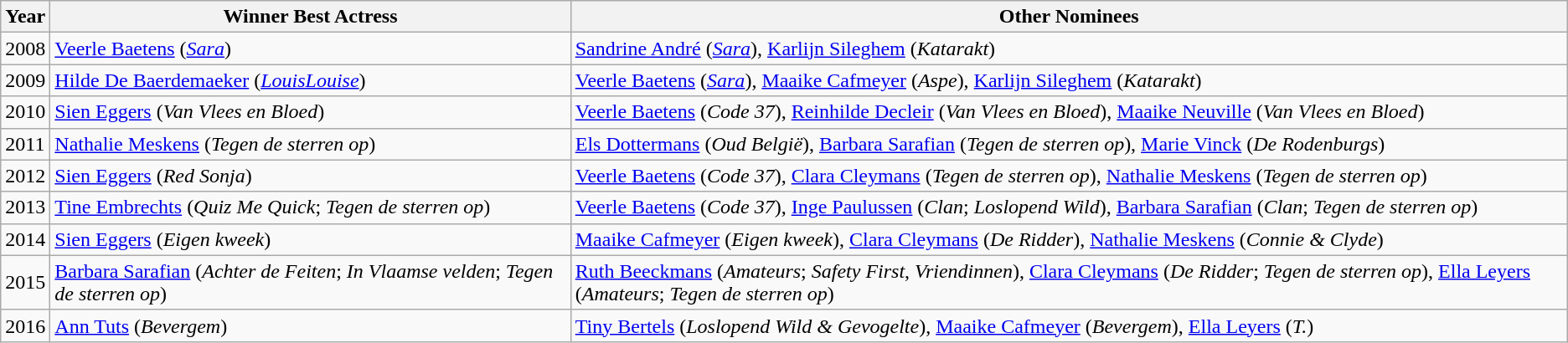<table class="wikitable" align="center">
<tr>
<th>Year</th>
<th>Winner Best Actress</th>
<th>Other Nominees</th>
</tr>
<tr>
<td>2008</td>
<td><a href='#'>Veerle Baetens</a> (<em><a href='#'>Sara</a></em>)</td>
<td><a href='#'>Sandrine André</a> (<em><a href='#'>Sara</a></em>), <a href='#'>Karlijn Sileghem</a> (<em>Katarakt</em>)</td>
</tr>
<tr>
<td>2009</td>
<td><a href='#'>Hilde De Baerdemaeker</a> (<em><a href='#'>LouisLouise</a></em>)</td>
<td><a href='#'>Veerle Baetens</a> (<em><a href='#'>Sara</a></em>), <a href='#'>Maaike Cafmeyer</a> (<em>Aspe</em>), <a href='#'>Karlijn Sileghem</a> (<em>Katarakt</em>)</td>
</tr>
<tr>
<td>2010</td>
<td><a href='#'>Sien Eggers</a> (<em>Van Vlees en Bloed</em>)</td>
<td><a href='#'>Veerle Baetens</a> (<em>Code 37</em>), <a href='#'>Reinhilde Decleir</a> (<em>Van Vlees en Bloed</em>), <a href='#'>Maaike Neuville</a> (<em>Van Vlees en Bloed</em>)</td>
</tr>
<tr>
<td>2011</td>
<td><a href='#'>Nathalie Meskens</a> (<em>Tegen de sterren op</em>)</td>
<td><a href='#'>Els Dottermans</a> (<em>Oud België</em>), <a href='#'>Barbara Sarafian</a> (<em>Tegen de sterren op</em>), <a href='#'>Marie Vinck</a> (<em>De Rodenburgs</em>)</td>
</tr>
<tr>
<td>2012</td>
<td><a href='#'>Sien Eggers</a> (<em>Red Sonja</em>)</td>
<td><a href='#'>Veerle Baetens</a> (<em>Code 37</em>), <a href='#'>Clara Cleymans</a> (<em>Tegen de sterren op</em>), <a href='#'>Nathalie Meskens</a> (<em>Tegen de sterren op</em>)</td>
</tr>
<tr>
<td>2013</td>
<td><a href='#'>Tine Embrechts</a> (<em>Quiz Me Quick</em>; <em>Tegen de sterren op</em>)</td>
<td><a href='#'>Veerle Baetens</a> (<em>Code 37</em>), <a href='#'>Inge Paulussen</a> (<em>Clan</em>; <em>Loslopend Wild</em>), <a href='#'>Barbara Sarafian</a> (<em>Clan</em>; <em>Tegen de sterren op</em>)</td>
</tr>
<tr>
<td>2014</td>
<td><a href='#'>Sien Eggers</a> (<em>Eigen kweek</em>)</td>
<td><a href='#'>Maaike Cafmeyer</a> (<em>Eigen kweek</em>), <a href='#'>Clara Cleymans</a> (<em>De Ridder</em>), <a href='#'>Nathalie Meskens</a> (<em>Connie & Clyde</em>)</td>
</tr>
<tr>
<td>2015</td>
<td><a href='#'>Barbara Sarafian</a> (<em>Achter de Feiten</em>; <em>In Vlaamse velden</em>; <em>Tegen de sterren op</em>)</td>
<td><a href='#'>Ruth Beeckmans</a> (<em>Amateurs</em>; <em>Safety First</em>, <em>Vriendinnen</em>), <a href='#'>Clara Cleymans</a> (<em>De Ridder</em>; <em>Tegen de sterren op</em>), <a href='#'>Ella Leyers</a> (<em>Amateurs</em>; <em>Tegen de sterren op</em>)</td>
</tr>
<tr>
<td>2016</td>
<td><a href='#'>Ann Tuts</a> (<em>Bevergem</em>)</td>
<td><a href='#'>Tiny Bertels</a> (<em>Loslopend Wild & Gevogelte</em>), <a href='#'>Maaike Cafmeyer</a> (<em>Bevergem</em>), <a href='#'>Ella Leyers</a> (<em>T.</em>)</td>
</tr>
</table>
